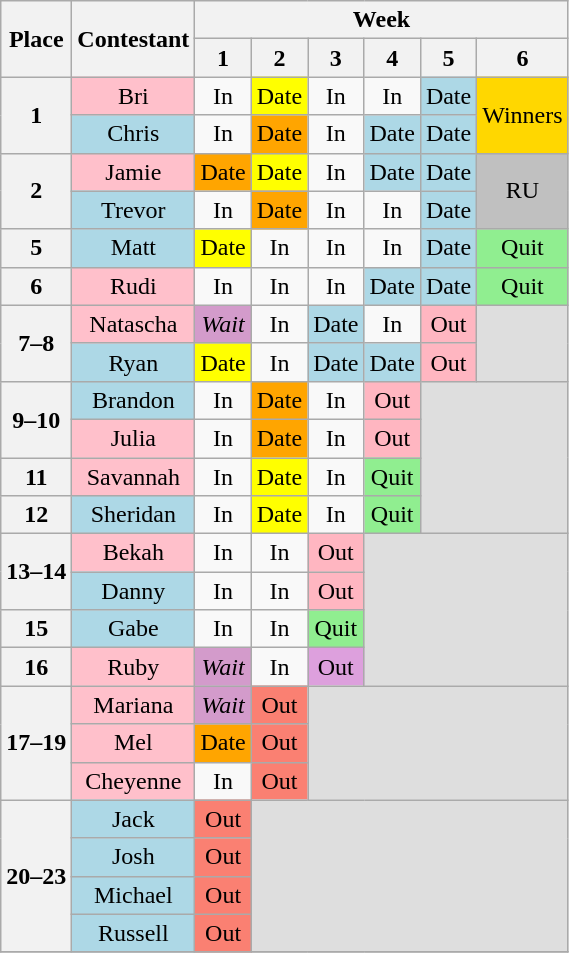<table class="wikitable plainrowheaders sortable" style="text-align:center">
<tr>
<th rowspan="2">Place</th>
<th colspan=1 rowspan="2">Contestant</th>
<th colspan="7">Week</th>
</tr>
<tr>
<th>1</th>
<th>2</th>
<th>3</th>
<th>4</th>
<th>5</th>
<th>6</th>
</tr>
<tr>
<th rowspan=2>1</th>
<td style="background:pink;">Bri</td>
<td>In</td>
<td bgcolor=#FFFF00>Date</td>
<td>In</td>
<td>In</td>
<td bgcolor=lightblue>Date</td>
<td rowspan=2 bgcolor=gold>Winners</td>
</tr>
<tr>
<td style="background:lightblue;">Chris</td>
<td>In</td>
<td bgcolor=#FFA500>Date</td>
<td>In</td>
<td bgcolor=lightblue>Date</td>
<td bgcolor=lightblue>Date</td>
</tr>
<tr>
<th rowspan=2>2</th>
<td style="background:pink;">Jamie</td>
<td bgcolor=#FFA500>Date</td>
<td bgcolor=#FFFF00>Date</td>
<td>In</td>
<td bgcolor=lightblue>Date</td>
<td bgcolor=lightblue>Date</td>
<td rowspan=2 bgcolor=silver>RU</td>
</tr>
<tr>
<td style="background:lightblue;">Trevor</td>
<td>In</td>
<td bgcolor=#FFA500>Date</td>
<td>In</td>
<td>In</td>
<td bgcolor=lightblue>Date</td>
</tr>
<tr>
<th>5</th>
<td style="background:lightblue;">Matt</td>
<td bgcolor=#FFFF00>Date</td>
<td>In</td>
<td>In</td>
<td>In</td>
<td bgcolor=lightblue>Date</td>
<td bgcolor=lightgreen>Quit</td>
</tr>
<tr>
<th>6</th>
<td style="background:pink;">Rudi</td>
<td>In</td>
<td>In</td>
<td>In</td>
<td bgcolor=lightblue>Date</td>
<td bgcolor=lightblue>Date</td>
<td bgcolor=lightgreen>Quit</td>
</tr>
<tr>
<th rowspan=2>7–8</th>
<td style="background:pink;">Natascha</td>
<td bgcolor=#D39BCB><em>Wait</em></td>
<td>In</td>
<td bgcolor=lightblue>Date</td>
<td>In</td>
<td bgcolor=lightpink>Out</td>
<td rowspan=2 colspan=10 bgcolor=#dedede></td>
</tr>
<tr>
<td style="background:lightblue;">Ryan</td>
<td bgcolor=#FFFF00>Date</td>
<td>In</td>
<td bgcolor=lightblue>Date</td>
<td bgcolor=lightblue>Date</td>
<td bgcolor=lightpink>Out</td>
</tr>
<tr>
<th rowspan=2>9–10</th>
<td style="background:lightblue;">Brandon</td>
<td>In</td>
<td bgcolor=#FFA500>Date</td>
<td>In</td>
<td bgcolor=lightpink>Out</td>
<td rowspan=4 colspan=10 bgcolor=#dedede></td>
</tr>
<tr>
<td style="background:pink;">Julia</td>
<td>In</td>
<td bgcolor=#FFA500>Date</td>
<td>In</td>
<td bgcolor=lightpink>Out</td>
</tr>
<tr>
<th>11</th>
<td style="background:pink;">Savannah</td>
<td>In</td>
<td bgcolor=#FFFF00>Date</td>
<td>In</td>
<td bgcolor=lightgreen>Quit</td>
</tr>
<tr>
<th>12</th>
<td style="background:lightblue;">Sheridan</td>
<td>In</td>
<td bgcolor=#FFFF00>Date</td>
<td>In</td>
<td bgcolor=lightgreen>Quit</td>
</tr>
<tr>
<th rowspan=2>13–14</th>
<td style="background:pink;">Bekah</td>
<td>In</td>
<td>In</td>
<td bgcolor=lightpink>Out</td>
<td rowspan=4 colspan=10 bgcolor=#dedede></td>
</tr>
<tr>
<td style="background:lightblue;">Danny</td>
<td>In</td>
<td>In</td>
<td bgcolor=lightpink>Out</td>
</tr>
<tr>
<th>15</th>
<td style="background:lightblue;">Gabe</td>
<td>In</td>
<td>In</td>
<td bgcolor=lightgreen>Quit</td>
</tr>
<tr>
<th>16</th>
<td style="background:pink;">Ruby</td>
<td bgcolor=#D39BCB><em>Wait</em></td>
<td>In</td>
<td bgcolor=plum>Out</td>
</tr>
<tr>
<th rowspan=3>17–19</th>
<td style="background:pink;">Mariana</td>
<td bgcolor=#D39BCB><em>Wait</em></td>
<td bgcolor=salmon>Out</td>
<td rowspan=3 colspan=10 bgcolor=#dedede></td>
</tr>
<tr>
<td style="background:pink;">Mel</td>
<td bgcolor=#FFA500>Date</td>
<td bgcolor=salmon>Out</td>
</tr>
<tr>
<td style="background:pink;">Cheyenne</td>
<td>In</td>
<td bgcolor=salmon>Out</td>
</tr>
<tr>
<th rowspan=4>20–23</th>
<td style="background:lightblue;">Jack</td>
<td bgcolor=salmon>Out</td>
<td rowspan=4 colspan=10 bgcolor=#dedede></td>
</tr>
<tr>
<td scope="row;" style="background:lightblue;">Josh</td>
<td bgcolor=salmon>Out</td>
</tr>
<tr>
<td style="background:lightblue;">Michael</td>
<td bgcolor=salmon>Out</td>
</tr>
<tr>
<td style="background:lightblue;">Russell</td>
<td bgcolor=salmon>Out</td>
</tr>
<tr>
</tr>
</table>
